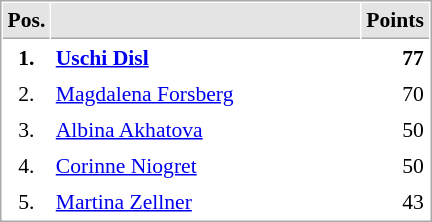<table cellspacing="1" cellpadding="3" style="border:1px solid #AAAAAA;font-size:90%">
<tr bgcolor="#E4E4E4">
<th style="border-bottom:1px solid #AAAAAA" width=10>Pos.</th>
<th style="border-bottom:1px solid #AAAAAA" width=200></th>
<th style="border-bottom:1px solid #AAAAAA" width=20>Points</th>
</tr>
<tr>
<td align="center"><strong>1.</strong></td>
<td> <strong><a href='#'>Uschi Disl</a></strong></td>
<td align="right"><strong>77</strong></td>
</tr>
<tr>
<td align="center">2.</td>
<td> <a href='#'>Magdalena Forsberg</a></td>
<td align="right">70</td>
</tr>
<tr>
<td align="center">3.</td>
<td> <a href='#'>Albina Akhatova</a></td>
<td align="right">50</td>
</tr>
<tr>
<td align="center">4.</td>
<td> <a href='#'>Corinne Niogret</a></td>
<td align="right">50</td>
</tr>
<tr>
<td align="center">5.</td>
<td> <a href='#'>Martina Zellner</a></td>
<td align="right">43</td>
</tr>
</table>
